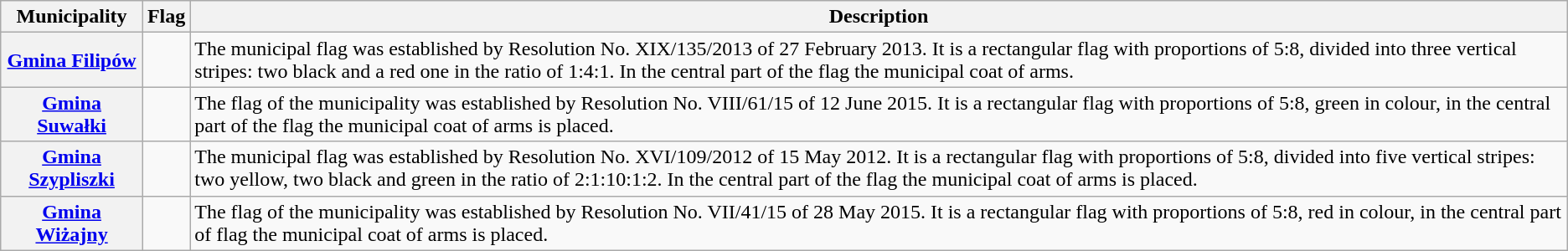<table class="wikitable sortable plainrowheaders">
<tr>
<th scope="col">Municipality</th>
<th scope="col" class="unsortable">Flag</th>
<th scope="col" class="unsortable">Description</th>
</tr>
<tr>
<th scope="row"><a href='#'>Gmina Filipów</a></th>
<td></td>
<td>The municipal flag was established by Resolution No. XIX/135/2013 of 27 February 2013. It is a rectangular flag with proportions of 5:8, divided into three vertical stripes: two black and a red one in the ratio of 1:4:1. In the central part of the flag the municipal coat of arms.</td>
</tr>
<tr>
<th scope="row"><a href='#'>Gmina Suwałki</a></th>
<td></td>
<td>The flag of the municipality was established by Resolution No. VIII/61/15 of 12 June 2015. It is a rectangular flag with proportions of 5:8, green in colour, in the central part of the flag the municipal coat of arms is placed.</td>
</tr>
<tr>
<th scope="row"><a href='#'>Gmina Szypliszki</a></th>
<td></td>
<td>The municipal flag was established by Resolution No. XVI/109/2012 of 15 May 2012. It is a rectangular flag with proportions of 5:8, divided into five vertical stripes: two yellow, two black and green in the ratio of 2:1:10:1:2. In the central part of the flag the municipal coat of arms is placed.</td>
</tr>
<tr>
<th scope="row"><a href='#'>Gmina Wiżajny</a></th>
<td></td>
<td>The flag of the municipality was established by Resolution No. VII/41/15 of 28 May 2015. It is a rectangular flag with proportions of 5:8, red in colour, in the central part of flag the municipal coat of arms is placed.</td>
</tr>
</table>
